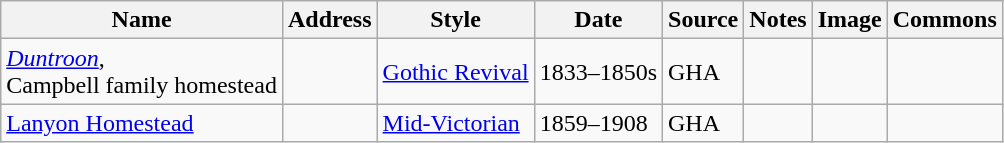<table class="wikitable sortable">
<tr>
<th>Name</th>
<th>Address</th>
<th>Style</th>
<th>Date</th>
<th>Source</th>
<th>Notes</th>
<th>Image</th>
<th>Commons</th>
</tr>
<tr>
<td><em><a href='#'>Duntroon</a></em>,<br>Campbell family homestead</td>
<td></td>
<td><a href='#'>Gothic Revival</a></td>
<td>1833–1850s</td>
<td>GHA</td>
<td></td>
<td></td>
<td></td>
</tr>
<tr>
<td><a href='#'>Lanyon Homestead</a></td>
<td></td>
<td><a href='#'>Mid-Victorian</a></td>
<td>1859–1908</td>
<td>GHA</td>
<td></td>
<td></td>
<td></td>
</tr>
</table>
